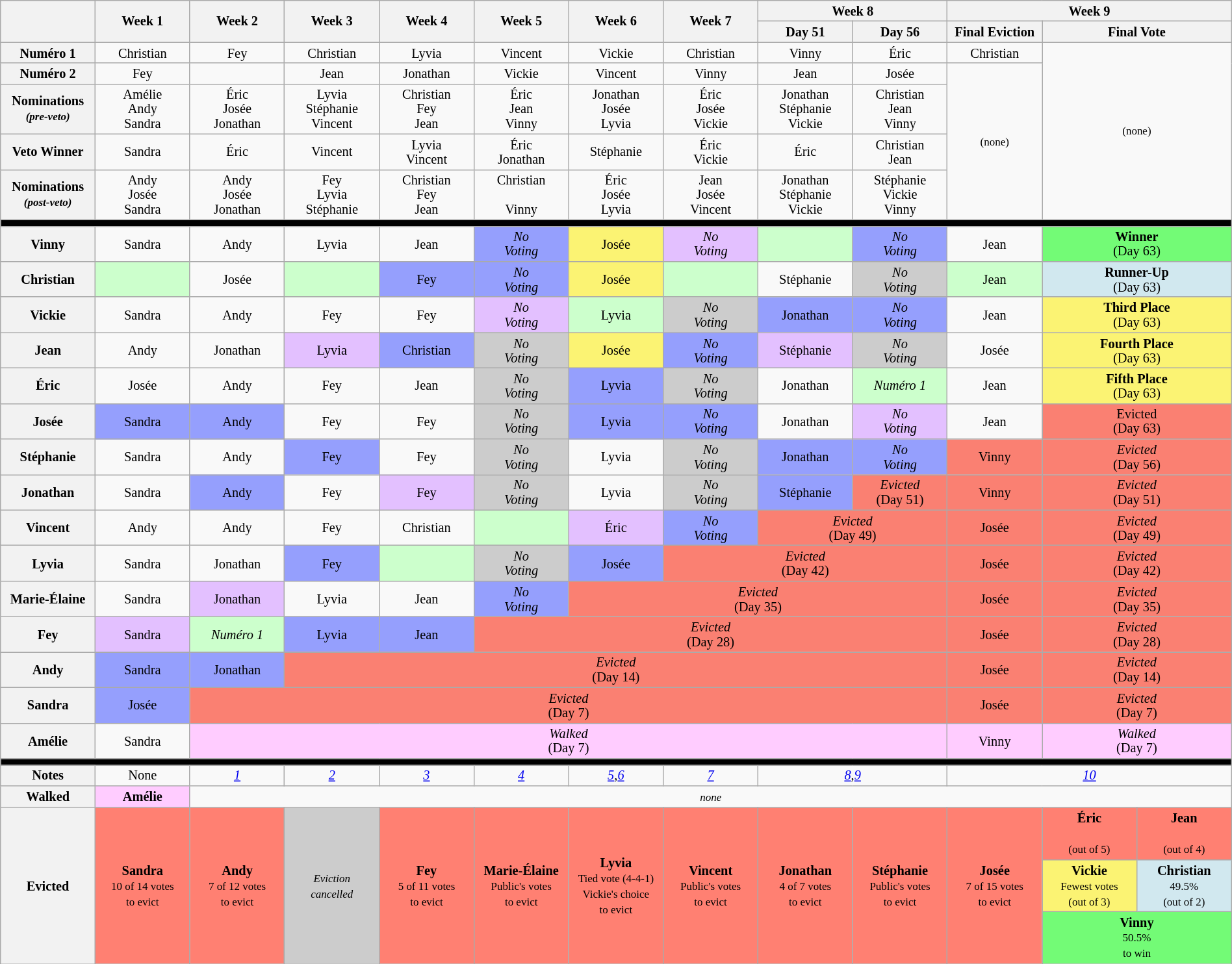<table class="wikitable" style="text-align:center; font-size:85%; line-height:15px; width:100%">
<tr>
<th rowspan="2" style="width:7%"></th>
<th rowspan="2" style="width:7%">Week 1</th>
<th rowspan="2" style="width:7%">Week 2</th>
<th rowspan="2" style="width:7%">Week 3</th>
<th rowspan="2" style="width:7%">Week 4</th>
<th rowspan="2" style="width:7%">Week 5</th>
<th rowspan="2" style="width:7%">Week 6</th>
<th rowspan="2" style="width:7%">Week 7</th>
<th colspan="2" style="width:14%">Week 8</th>
<th colspan="3" style="width:14%">Week 9</th>
</tr>
<tr>
<th style="width:7%">Day 51</th>
<th style="width:7%">Day 56</th>
<th style="width:7%">Final Eviction</th>
<th colspan="2" style="width:14%">Final Vote</th>
</tr>
<tr>
<th>Numéro 1</th>
<td>Christian</td>
<td>Fey</td>
<td>Christian</td>
<td>Lyvia</td>
<td>Vincent</td>
<td>Vickie</td>
<td>Christian</td>
<td>Vinny</td>
<td>Éric</td>
<td>Christian</td>
<td rowspan="5" colspan="2"><small>(none)</small></td>
</tr>
<tr>
<th>Numéro 2</th>
<td>Fey</td>
<td></td>
<td>Jean</td>
<td>Jonathan</td>
<td>Vickie</td>
<td>Vincent</td>
<td>Vinny</td>
<td>Jean</td>
<td>Josée</td>
<td rowspan="4"><small>(none)</small></td>
</tr>
<tr>
<th>Nominations<br><small><em>(pre-veto)</em></small></th>
<td>Amélie<br>Andy<br>Sandra</td>
<td>Éric<br>Josée<br>Jonathan</td>
<td>Lyvia<br>Stéphanie<br>Vincent</td>
<td>Christian<br>Fey<br>Jean</td>
<td>Éric<br>Jean<br>Vinny</td>
<td>Jonathan<br>Josée<br>Lyvia</td>
<td>Éric<br>Josée<br>Vickie</td>
<td>Jonathan<br>Stéphanie<br>Vickie</td>
<td>Christian<br>Jean<br>Vinny</td>
</tr>
<tr>
<th>Veto Winner</th>
<td>Sandra</td>
<td>Éric</td>
<td>Vincent</td>
<td>Lyvia<br>Vincent</td>
<td>Éric<br>Jonathan</td>
<td>Stéphanie</td>
<td>Éric<br>Vickie</td>
<td>Éric</td>
<td>Christian<br>Jean</td>
</tr>
<tr>
<th>Nominations<br><small><em>(post-veto)</em></small></th>
<td>Andy<br>Josée<br>Sandra</td>
<td>Andy<br>Josée<br>Jonathan</td>
<td>Fey<br>Lyvia<br>Stéphanie</td>
<td>Christian<br>Fey<br>Jean</td>
<td>Christian<br><br>Vinny</td>
<td>Éric<br>Josée<br>Lyvia</td>
<td>Jean<br>Josée<br>Vincent</td>
<td>Jonathan<br>Stéphanie<br>Vickie</td>
<td>Stéphanie<br>Vickie<br>Vinny</td>
</tr>
<tr>
<th style="background:black;" colspan="13"></th>
</tr>
<tr>
<th>Vinny</th>
<td>Sandra</td>
<td>Andy</td>
<td>Lyvia</td>
<td>Jean</td>
<td bgcolor="#959FFD"><em>No<br>Voting</em></td>
<td bgcolor="#FBF373">Josée</td>
<td bgcolor="#E3C0FF"><em>No<br>Voting</em></td>
<td bgcolor="#CCFFCC" }><em></em></td>
<td bgcolor="#959FFD"><em>No<br>Voting</em></td>
<td>Jean</td>
<td style="background:#73FB76;" colspan="2"><strong>Winner</strong><br>(Day 63)</td>
</tr>
<tr>
<th>Christian</th>
<td bgcolor="#CCFFCC"><em></em></td>
<td>Josée</td>
<td bgcolor="#CCFFCC" }><em></em></td>
<td bgcolor="#959FFD">Fey</td>
<td bgcolor="#959FFD"><em>No<br>Voting</em></td>
<td bgcolor="#FBF373">Josée</td>
<td bgcolor="#CCFFCC" }><em></em></td>
<td>Stéphanie</td>
<td bgcolor="#CCCCCC"><em>No<br>Voting</em></td>
<td bgcolor="#CCFFCC" }>Jean</td>
<td colspan="2" style="background:#D1E8EF;"><strong>Runner-Up</strong><br>(Day 63)</td>
</tr>
<tr>
<th>Vickie</th>
<td>Sandra</td>
<td>Andy</td>
<td>Fey</td>
<td>Fey</td>
<td bgcolor="#E3C0FF"><em>No<br>Voting</em></td>
<td bgcolor="#CCFFCC">Lyvia</td>
<td bgcolor="#CCCCCC"><em>No<br>Voting</em></td>
<td bgcolor="#959FFD">Jonathan</td>
<td bgcolor="#959FFD"><em>No<br>Voting</em></td>
<td>Jean</td>
<td colspan="2" style="background:#FBF373;"><strong>Third Place</strong><br>(Day 63)</td>
</tr>
<tr>
<th>Jean</th>
<td>Andy</td>
<td>Jonathan</td>
<td bgcolor="#E3C0FF">Lyvia</td>
<td bgcolor="#959FFD">Christian</td>
<td bgcolor="#CCCCCC"><em>No<br>Voting</em></td>
<td bgcolor="#FBF373">Josée</td>
<td bgcolor="#959FFD"><em>No<br>Voting</em></td>
<td bgcolor="#E3C0FF">Stéphanie</td>
<td bgcolor="#CCCCCC"><em>No<br>Voting</em></td>
<td>Josée</td>
<td colspan="2" style="background:#FBF373;"><strong>Fourth Place</strong><br>(Day 63)</td>
</tr>
<tr>
<th>Éric</th>
<td>Josée</td>
<td>Andy</td>
<td>Fey</td>
<td>Jean</td>
<td bgcolor="#CCCCCC"><em>No<br>Voting</em></td>
<td bgcolor="#959FFD">Lyvia</td>
<td bgcolor="#CCCCCC"><em>No<br>Voting</em></td>
<td>Jonathan</td>
<td bgcolor="#CCFFCC"><em>Numéro 1</em></td>
<td>Jean</td>
<td colspan="2" style="background:#FBF373;"><strong>Fifth Place</strong><br>(Day 63)</td>
</tr>
<tr>
<th>Josée</th>
<td bgcolor="#959FFD">Sandra</td>
<td bgcolor="#959FFD">Andy</td>
<td>Fey</td>
<td>Fey</td>
<td bgcolor="#CCCCCC"><em>No<br>Voting</em></td>
<td bgcolor="#959FFD">Lyvia</td>
<td bgcolor="#959FFD"><em>No<br>Voting</em></td>
<td>Jonathan</td>
<td bgcolor="#E3C0FF"><em>No<br>Voting</em></td>
<td>Jean</td>
<td colspan="2" style="background:#FA8072">Evicted<br>(Day 63)</td>
</tr>
<tr>
<th>Stéphanie</th>
<td>Sandra</td>
<td>Andy</td>
<td bgcolor="#959FFD">Fey</td>
<td>Fey</td>
<td bgcolor="#CCCCCC"><em>No<br>Voting</em></td>
<td>Lyvia</td>
<td bgcolor="#CCCCCC"><em>No<br>Voting</em></td>
<td bgcolor="#959FFD">Jonathan</td>
<td bgcolor="#959FFD"><em>No<br>Voting</em></td>
<td style="background:#FA8072;">Vinny</td>
<td style="background:#FA8072;" colspan=2><em>Evicted</em><br>(Day 56)</td>
</tr>
<tr>
<th>Jonathan</th>
<td>Sandra</td>
<td bgcolor="#959FFD">Andy</td>
<td>Fey</td>
<td bgcolor="#E3C0FF">Fey</td>
<td bgcolor="#CCCCCC"><em>No<br>Voting</em></td>
<td>Lyvia</td>
<td bgcolor="#CCCCCC"><em>No<br>Voting</em></td>
<td bgcolor="#959FFD">Stéphanie</td>
<td style="background:#FA8072;"><em>Evicted</em><br>(Day 51)</td>
<td style="background:#FA8072;">Vinny</td>
<td style="background:#FA8072;" colspan=2><em>Evicted</em><br>(Day 51)</td>
</tr>
<tr>
<th>Vincent</th>
<td>Andy</td>
<td>Andy</td>
<td>Fey</td>
<td>Christian</td>
<td bgcolor="#CCFFCC"><em></em></td>
<td bgcolor="#E3C0FF">Éric</td>
<td bgcolor="#959FFD"><em>No<br>Voting</em></td>
<td style="background:#FA8072;" colspan=2><em>Evicted</em><br>(Day 49)</td>
<td style="background:#FA8072;">Josée</td>
<td style="background:#FA8072;"  colspan=2><em>Evicted</em><br>(Day 49)</td>
</tr>
<tr>
<th>Lyvia</th>
<td>Sandra</td>
<td>Jonathan</td>
<td bgcolor="#959FFD">Fey</td>
<td bgcolor="#CCFFCC"></td>
<td bgcolor="#CCCCCC"><em>No<br>Voting</em></td>
<td bgcolor="#959FFD">Josée</td>
<td style="background:#FA8072;" colspan=3><em>Evicted</em><br>(Day 42)</td>
<td style="background:#FA8072;">Josée</td>
<td style="background:#FA8072;" colspan=2><em>Evicted</em><br>(Day 42)</td>
</tr>
<tr>
<th>Marie-Élaine</th>
<td>Sandra</td>
<td bgcolor="#E3C0FF">Jonathan</td>
<td>Lyvia</td>
<td>Jean</td>
<td bgcolor="#959FFD"><em>No<br>Voting</em></td>
<td style="background:#FA8072;" colspan=4><em>Evicted</em><br>(Day 35)</td>
<td style="background:#FA8072;">Josée</td>
<td style="background:#FA8072;" colspan=2><em>Evicted</em><br>(Day 35)</td>
</tr>
<tr>
<th>Fey</th>
<td bgcolor="#E3C0FF">Sandra</td>
<td bgcolor="#CCFFCC"><em>Numéro 1</em></td>
<td bgcolor="#959FFD">Lyvia</td>
<td bgcolor="#959FFD">Jean</td>
<td style="background:#FA8072;" colspan=5><em>Evicted</em><br>(Day 28)</td>
<td style="background:#FA8072;">Josée</td>
<td style="background:#FA8072;" colspan=2><em>Evicted</em><br>(Day 28)</td>
</tr>
<tr>
<th>Andy</th>
<td bgcolor="#959FFD">Sandra</td>
<td bgcolor="#959FFD">Jonathan</td>
<td style="background:#FA8072;" colspan=7><em>Evicted</em><br>(Day 14)</td>
<td style="background:#FA8072;">Josée</td>
<td style="background:#FA8072;" colspan=2><em>Evicted</em><br>(Day 14)</td>
</tr>
<tr>
<th>Sandra</th>
<td bgcolor="#959FFD">Josée</td>
<td style="background:#FA8072;" colspan=8><em>Evicted</em><br>(Day 7)</td>
<td style="background:#FA8072;">Josée</td>
<td style="background:#FA8072;" colspan=2><em>Evicted</em><br>(Day 7)</td>
</tr>
<tr>
<th>Amélie</th>
<td>Sandra</td>
<td style="background:#FFCCFF;" colspan=8><em>Walked</em><br>(Day 7)</td>
<td style="background:#FFCCFF;">Vinny</td>
<td style="background:#FFCCFF;" colspan=2><em>Walked</em><br>(Day 7)</td>
</tr>
<tr>
<th style="background:black;" colspan="13"></th>
</tr>
<tr>
<th>Notes</th>
<td>None</td>
<td><em><a href='#'>1</a></em></td>
<td><em><a href='#'>2</a></em></td>
<td><em><a href='#'>3</a></em></td>
<td><em><a href='#'>4</a></em></td>
<td><em><a href='#'>5</a></em>,<em><a href='#'>6</a></em></td>
<td><em><a href='#'>7</a></em></td>
<td colspan="2"><em><a href='#'>8</a></em>,<em><a href='#'>9</a></em></td>
<td colspan="3"><em><a href='#'>10</a></em></td>
</tr>
<tr>
<th>Walked</th>
<td bgcolor="#FFCCFF"><strong>Amélie</strong></td>
<td colspan=11><small><em>none</em></small></td>
</tr>
<tr>
<th rowspan=5><strong>Evicted</strong></th>
<td style="background:#FF8072" rowspan=3><strong>Sandra</strong><br><small>10 of 14 votes <br>to evict </small></td>
<td style="background:#FF8072" rowspan=3><strong>Andy</strong><br><small>7 of 12 votes <br>to evict </small></td>
<td style="background:#CCCCCC" rowspan=3><small><em>Eviction<br>cancelled</em></small></td>
<td style="background:#FF8072" rowspan=3><strong>Fey</strong><br><small>5 of 11 votes <br>to evict </small></td>
<td style="background:#FF8072" rowspan=3><strong>Marie-Élaine</strong><br><small>Public's votes <br>to evict </small></td>
<td style="background:#FF8072" rowspan=3><strong>Lyvia</strong><br><small>Tied vote (4-4-1)<br>Vickie's choice<br>to evict </small></td>
<td style="background:#FF8072" rowspan=3><strong>Vincent</strong><br><small>Public's votes <br>to evict </small></td>
<td style="background:#FF8072" rowspan=3><strong>Jonathan</strong><br><small>4 of 7 votes<br>to evict</small></td>
<td style="background:#FF8072" rowspan=3><strong>Stéphanie</strong><br><small>Public's votes <br>to evict </small></td>
<td style="background:#FF8072; width:7%" rowspan=3><strong>Josée</strong><br><small>7 of 15 votes<br>to evict</small></td>
<td style="background:#FF8072; width:7%"><strong>Éric</strong><br><small><br>(out of 5)</small></td>
<td style="background:#FF8072; width:7%"><strong>Jean</strong><br><small><br>(out of 4)</small></td>
</tr>
<tr>
<td style="background:#FBF373; width:6%"><strong>Vickie</strong><br><small>Fewest votes<br>(out of 3)</small></td>
<td style="background:#D1E8EF"><strong>Christian</strong><br><small>49.5%<br>(out of 2)</small></td>
</tr>
<tr>
<td style="background:#73FB76" colspan=2><strong>Vinny</strong><br><small>50.5%<br>to win</small></td>
</tr>
</table>
